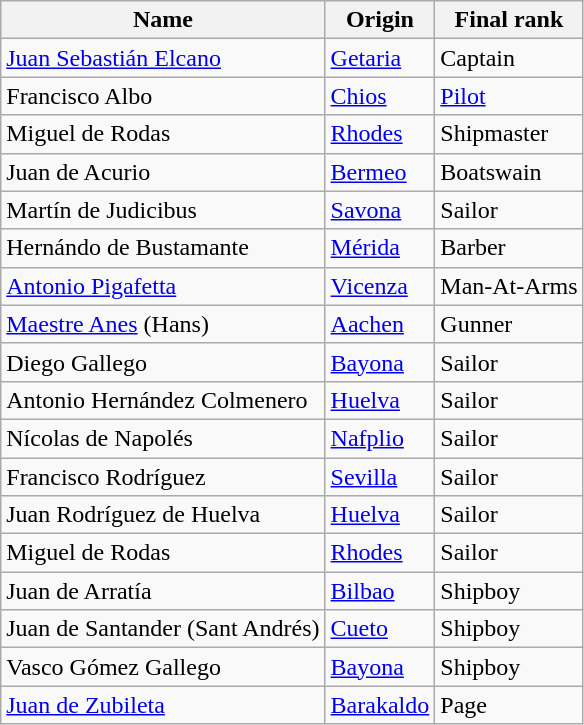<table class="wikitable">
<tr>
<th>Name</th>
<th>Origin</th>
<th>Final rank</th>
</tr>
<tr>
<td><a href='#'>Juan Sebastián Elcano</a></td>
<td><a href='#'>Getaria</a></td>
<td>Captain</td>
</tr>
<tr>
<td>Francisco Albo</td>
<td><a href='#'>Chios</a></td>
<td><a href='#'>Pilot</a></td>
</tr>
<tr>
<td>Miguel de Rodas</td>
<td><a href='#'>Rhodes</a></td>
<td>Shipmaster</td>
</tr>
<tr>
<td>Juan de Acurio</td>
<td><a href='#'>Bermeo</a></td>
<td>Boatswain</td>
</tr>
<tr>
<td>Martín de Judicibus</td>
<td><a href='#'>Savona</a></td>
<td>Sailor</td>
</tr>
<tr>
<td>Hernándo de Bustamante</td>
<td><a href='#'>Mérida</a></td>
<td>Barber</td>
</tr>
<tr>
<td><a href='#'>Antonio Pigafetta</a></td>
<td><a href='#'>Vicenza</a></td>
<td>Man-At-Arms</td>
</tr>
<tr>
<td><a href='#'>Maestre Anes</a> (Hans)</td>
<td><a href='#'>Aachen</a></td>
<td>Gunner</td>
</tr>
<tr>
<td>Diego Gallego</td>
<td><a href='#'>Bayona</a></td>
<td>Sailor</td>
</tr>
<tr>
<td>Antonio Hernández Colmenero</td>
<td><a href='#'>Huelva</a></td>
<td>Sailor</td>
</tr>
<tr>
<td>Nícolas de Napolés</td>
<td><a href='#'>Nafplio</a></td>
<td>Sailor</td>
</tr>
<tr>
<td>Francisco Rodríguez</td>
<td><a href='#'>Sevilla</a></td>
<td>Sailor</td>
</tr>
<tr>
<td>Juan Rodríguez de Huelva</td>
<td><a href='#'>Huelva</a></td>
<td>Sailor</td>
</tr>
<tr>
<td>Miguel de Rodas</td>
<td><a href='#'>Rhodes</a></td>
<td>Sailor</td>
</tr>
<tr>
<td>Juan de Arratía</td>
<td><a href='#'>Bilbao</a></td>
<td>Shipboy</td>
</tr>
<tr>
<td>Juan de Santander (Sant Andrés)</td>
<td><a href='#'>Cueto</a></td>
<td>Shipboy</td>
</tr>
<tr>
<td>Vasco Gómez Gallego</td>
<td><a href='#'>Bayona</a></td>
<td>Shipboy</td>
</tr>
<tr>
<td><a href='#'>Juan de Zubileta</a></td>
<td><a href='#'>Barakaldo</a></td>
<td>Page</td>
</tr>
</table>
